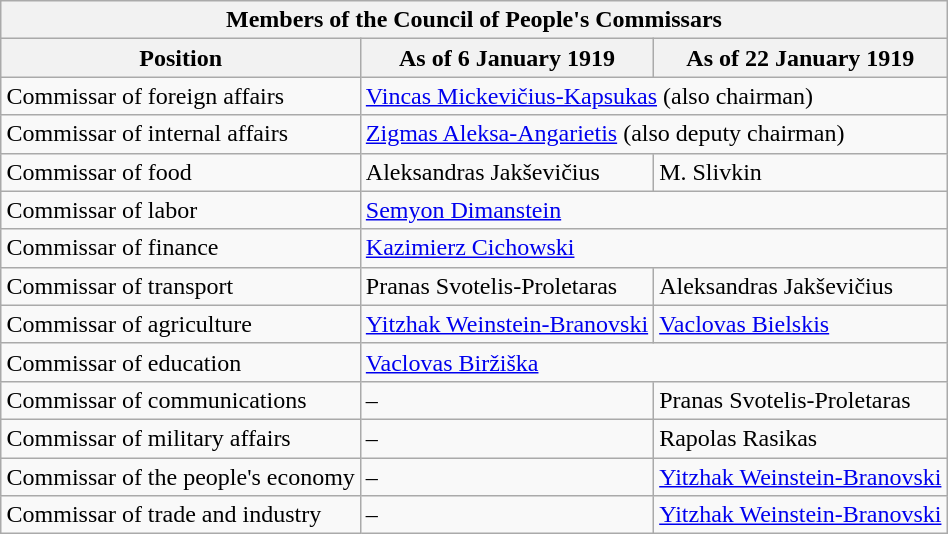<table class="wikitable" style="margin:auto;"  style>
<tr>
<th colspan=3>Members of the Council of People's Commissars</th>
</tr>
<tr>
<th>Position</th>
<th>As of 6 January 1919</th>
<th>As of 22 January 1919</th>
</tr>
<tr>
<td>Commissar of foreign affairs</td>
<td colspan=2><a href='#'>Vincas Mickevičius-Kapsukas</a> (also chairman)</td>
</tr>
<tr>
<td>Commissar of internal affairs</td>
<td colspan=2><a href='#'>Zigmas Aleksa-Angarietis</a> (also deputy chairman)</td>
</tr>
<tr>
<td>Commissar of food</td>
<td>Aleksandras Jakševičius</td>
<td>M. Slivkin</td>
</tr>
<tr>
<td>Commissar of labor</td>
<td colspan=2><a href='#'>Semyon Dimanstein</a></td>
</tr>
<tr>
<td>Commissar of finance</td>
<td colspan=2><a href='#'>Kazimierz Cichowski</a></td>
</tr>
<tr>
<td>Commissar of transport</td>
<td>Pranas Svotelis-Proletaras</td>
<td>Aleksandras Jakševičius</td>
</tr>
<tr>
<td>Commissar of agriculture</td>
<td><a href='#'>Yitzhak Weinstein-Branovski</a></td>
<td><a href='#'>Vaclovas Bielskis</a></td>
</tr>
<tr>
<td>Commissar of education</td>
<td colspan=2><a href='#'>Vaclovas Biržiška</a></td>
</tr>
<tr>
<td>Commissar of communications</td>
<td>–</td>
<td>Pranas Svotelis-Proletaras</td>
</tr>
<tr>
<td>Commissar of military affairs</td>
<td>–</td>
<td>Rapolas Rasikas</td>
</tr>
<tr>
<td>Commissar of the people's economy</td>
<td>–</td>
<td><a href='#'>Yitzhak Weinstein-Branovski</a></td>
</tr>
<tr>
<td>Commissar of trade and industry</td>
<td>–</td>
<td><a href='#'>Yitzhak Weinstein-Branovski</a></td>
</tr>
</table>
